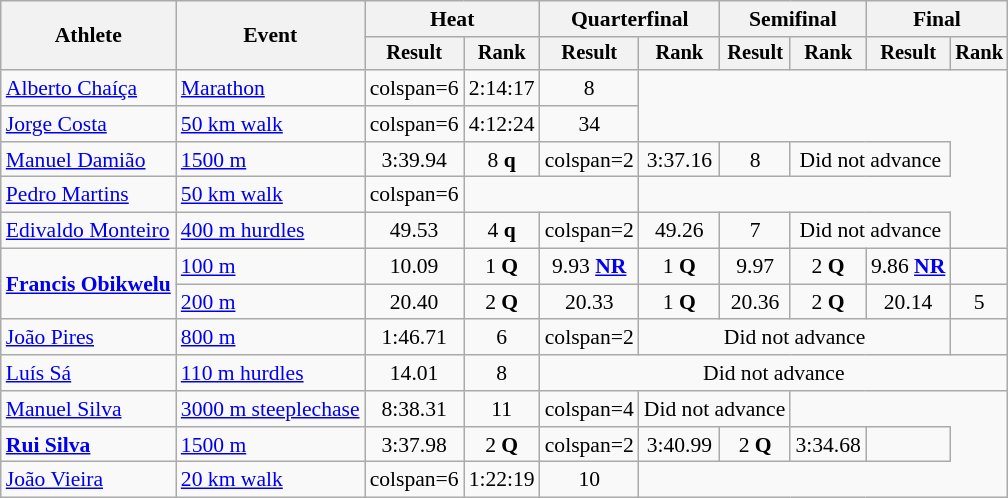<table class=wikitable style="font-size:90%">
<tr>
<th rowspan="2">Athlete</th>
<th rowspan="2">Event</th>
<th colspan="2">Heat</th>
<th colspan="2">Quarterfinal</th>
<th colspan="2">Semifinal</th>
<th colspan="2">Final</th>
</tr>
<tr style="font-size:95%">
<th>Result</th>
<th>Rank</th>
<th>Result</th>
<th>Rank</th>
<th>Result</th>
<th>Rank</th>
<th>Result</th>
<th>Rank</th>
</tr>
<tr align=center>
<td align=left><a href='#'>Alberto Chaíça</a></td>
<td align=left><a href='#'>Marathon</a></td>
<td>colspan=6 </td>
<td>2:14:17</td>
<td>8</td>
</tr>
<tr align=center>
<td align=left><a href='#'>Jorge Costa</a></td>
<td align=left><a href='#'>50 km walk</a></td>
<td>colspan=6 </td>
<td>4:12:24</td>
<td>34</td>
</tr>
<tr align=center>
<td align=left><a href='#'>Manuel Damião</a></td>
<td align=left><a href='#'>1500 m</a></td>
<td>3:39.94</td>
<td>8 <strong>q</strong></td>
<td>colspan=2 </td>
<td>3:37.16</td>
<td>8</td>
<td colspan=2>Did not advance</td>
</tr>
<tr align=center>
<td align=left><a href='#'>Pedro Martins</a></td>
<td align=left><a href='#'>50 km walk</a></td>
<td>colspan=6 </td>
<td colspan=2></td>
</tr>
<tr align=center>
<td align=left><a href='#'>Edivaldo Monteiro</a></td>
<td align=left><a href='#'>400 m hurdles</a></td>
<td>49.53</td>
<td>4 <strong>q</strong></td>
<td>colspan=2 </td>
<td>49.26</td>
<td>7</td>
<td colspan=2>Did not advance</td>
</tr>
<tr align=center>
<td align=left rowspan=2><strong><a href='#'>Francis Obikwelu</a></strong></td>
<td align=left><a href='#'>100 m</a></td>
<td>10.09</td>
<td>1 <strong>Q</strong></td>
<td>9.93 <strong><a href='#'>NR</a></strong></td>
<td>1 <strong>Q</strong></td>
<td>9.97</td>
<td>2 <strong>Q</strong></td>
<td>9.86 <strong><a href='#'>NR</a></strong></td>
<td></td>
</tr>
<tr align=center>
<td align=left><a href='#'>200 m</a></td>
<td>20.40</td>
<td>2 <strong>Q</strong></td>
<td>20.33</td>
<td>1 <strong>Q</strong></td>
<td>20.36</td>
<td>2 <strong>Q</strong></td>
<td>20.14</td>
<td>5</td>
</tr>
<tr align=center>
<td align=left><a href='#'>João Pires</a></td>
<td align=left><a href='#'>800 m</a></td>
<td>1:46.71</td>
<td>6</td>
<td>colspan=2 </td>
<td colspan=4>Did not advance</td>
</tr>
<tr align=center>
<td align=left><a href='#'>Luís Sá</a></td>
<td align=left><a href='#'>110 m hurdles</a></td>
<td>14.01</td>
<td>8</td>
<td colspan=6>Did not advance</td>
</tr>
<tr align=center>
<td align=left><a href='#'>Manuel Silva</a></td>
<td align=left><a href='#'>3000 m steeplechase</a></td>
<td>8:38.31</td>
<td>11</td>
<td>colspan=4 </td>
<td colspan=2>Did not advance</td>
</tr>
<tr align=center>
<td align=left><strong><a href='#'>Rui Silva</a></strong></td>
<td align=left><a href='#'>1500 m</a></td>
<td>3:37.98</td>
<td>2 <strong>Q</strong></td>
<td>colspan=2 </td>
<td>3:40.99</td>
<td>2 <strong>Q</strong></td>
<td>3:34.68</td>
<td></td>
</tr>
<tr align=center>
<td align=left><a href='#'>João Vieira</a></td>
<td align=left><a href='#'>20 km walk</a></td>
<td>colspan=6 </td>
<td>1:22:19</td>
<td>10</td>
</tr>
</table>
